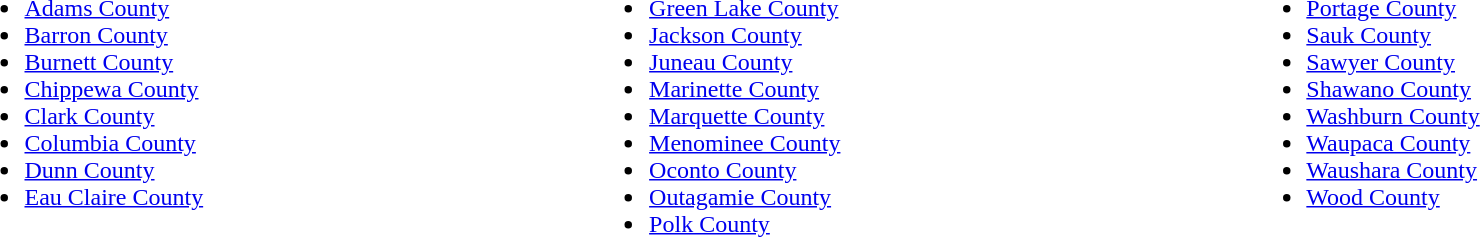<table width=100%>
<tr>
<td valign=top><br><ul><li><a href='#'>Adams County</a></li><li><a href='#'>Barron County</a></li><li><a href='#'>Burnett County</a></li><li><a href='#'>Chippewa County</a></li><li><a href='#'>Clark County</a></li><li><a href='#'>Columbia County</a></li><li><a href='#'>Dunn County</a></li><li><a href='#'>Eau Claire County</a></li></ul></td>
<td valign=top><br><ul><li><a href='#'>Green Lake County</a></li><li><a href='#'>Jackson County</a></li><li><a href='#'>Juneau County</a></li><li><a href='#'>Marinette County</a></li><li><a href='#'>Marquette County</a></li><li><a href='#'>Menominee County</a></li><li><a href='#'>Oconto County</a></li><li><a href='#'>Outagamie County</a></li><li><a href='#'>Polk County</a></li></ul></td>
<td valign=top><br><ul><li><a href='#'>Portage County</a></li><li><a href='#'>Sauk County</a></li><li><a href='#'>Sawyer County</a></li><li><a href='#'>Shawano County</a></li><li><a href='#'>Washburn County</a></li><li><a href='#'>Waupaca County</a></li><li><a href='#'>Waushara County</a></li><li><a href='#'>Wood County</a></li></ul></td>
</tr>
</table>
